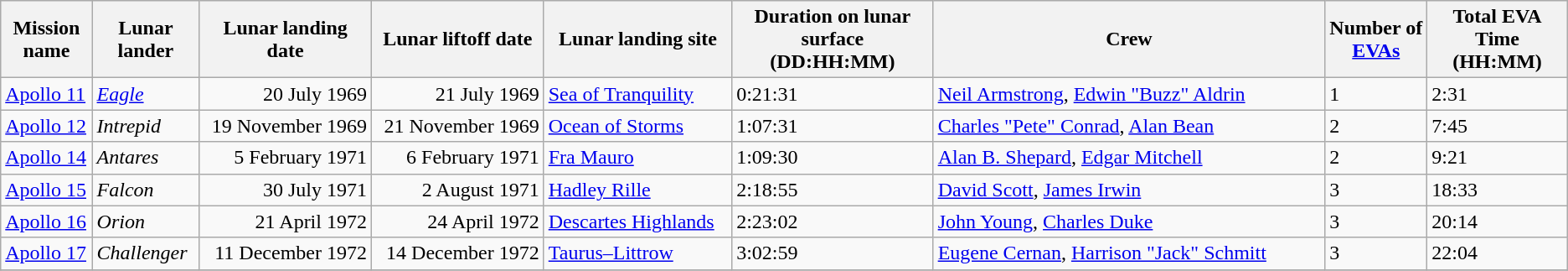<table class="wikitable" style=" background: #f9f9f9; border-collapse: collapse;">
<tr bgcolor="#efefef">
<th>Mission name</th>
<th>Lunar lander</th>
<th width="11%">Lunar landing date</th>
<th width="11%">Lunar liftoff date</th>
<th width="12%">Lunar landing site</th>
<th>Duration on lunar surface (DD:HH:MM)</th>
<th width="25%">Crew</th>
<th>Number of <a href='#'>EVAs</a></th>
<th>Total EVA Time (HH:MM)</th>
</tr>
<tr>
<td><a href='#'>Apollo 11</a></td>
<td><a href='#'><em>Eagle</em></a></td>
<td align="right">20 July 1969</td>
<td align="right">21 July 1969</td>
<td><a href='#'>Sea of Tranquility</a></td>
<td>0:21:31</td>
<td><a href='#'>Neil Armstrong</a>, <a href='#'>Edwin "Buzz" Aldrin</a></td>
<td>1</td>
<td>2:31</td>
</tr>
<tr>
<td><a href='#'>Apollo 12</a></td>
<td><em>Intrepid</em></td>
<td align="right">19 November 1969</td>
<td align="right">21 November 1969</td>
<td><a href='#'>Ocean of Storms</a></td>
<td>1:07:31</td>
<td><a href='#'>Charles "Pete" Conrad</a>, <a href='#'>Alan Bean</a></td>
<td>2</td>
<td>7:45</td>
</tr>
<tr>
<td><a href='#'>Apollo 14</a></td>
<td><em>Antares</em></td>
<td align="right">5 February 1971</td>
<td align="right">6 February 1971</td>
<td><a href='#'>Fra Mauro</a></td>
<td>1:09:30</td>
<td><a href='#'>Alan B. Shepard</a>, <a href='#'>Edgar Mitchell</a></td>
<td>2</td>
<td>9:21</td>
</tr>
<tr>
<td><a href='#'>Apollo 15</a></td>
<td><em>Falcon</em></td>
<td align="right">30 July 1971</td>
<td align="right">2 August 1971</td>
<td><a href='#'>Hadley Rille</a></td>
<td>2:18:55</td>
<td><a href='#'>David Scott</a>, <a href='#'>James Irwin</a></td>
<td>3</td>
<td>18:33</td>
</tr>
<tr>
<td><a href='#'>Apollo 16</a></td>
<td><em>Orion</em></td>
<td align="right">21 April 1972</td>
<td align="right">24 April 1972</td>
<td><a href='#'>Descartes Highlands</a></td>
<td>2:23:02</td>
<td><a href='#'>John Young</a>, <a href='#'>Charles Duke</a></td>
<td>3</td>
<td>20:14</td>
</tr>
<tr>
<td><a href='#'>Apollo 17</a></td>
<td><em>Challenger</em></td>
<td align="right">11 December 1972</td>
<td align="right">14 December 1972</td>
<td><a href='#'>Taurus–Littrow</a></td>
<td>3:02:59</td>
<td><a href='#'>Eugene Cernan</a>, <a href='#'>Harrison "Jack" Schmitt</a></td>
<td>3</td>
<td>22:04</td>
</tr>
<tr>
</tr>
</table>
